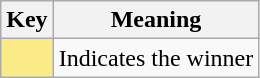<table class="wikitable">
<tr>
<th scope="col" width=%>Key</th>
<th scope="col" width=%>Meaning</th>
</tr>
<tr>
<td style="background:#FAEB86"></td>
<td>Indicates the winner</td>
</tr>
</table>
